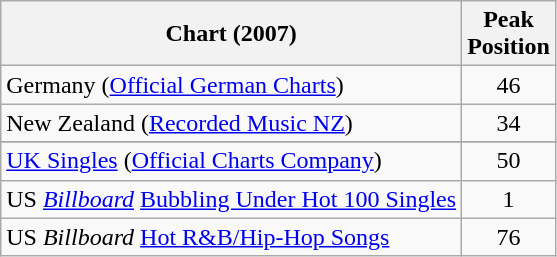<table class="wikitable">
<tr>
<th align="left">Chart (2007)</th>
<th align="left">Peak<br>Position</th>
</tr>
<tr>
<td>Germany (<a href='#'>Official German Charts</a>)</td>
<td align="center">46</td>
</tr>
<tr>
<td>New Zealand (<a href='#'>Recorded Music NZ</a>)</td>
<td align="center">34</td>
</tr>
<tr>
</tr>
<tr>
<td align="left"><a href='#'>UK Singles</a> (<a href='#'>Official Charts Company</a>)</td>
<td align="center">50</td>
</tr>
<tr>
<td align="left">US <a href='#'><em>Billboard</em></a> <a href='#'>Bubbling Under Hot 100 Singles</a></td>
<td align="center">1</td>
</tr>
<tr>
<td align="left">US <em>Billboard</em> <a href='#'>Hot R&B/Hip-Hop Songs</a></td>
<td align="center">76</td>
</tr>
</table>
